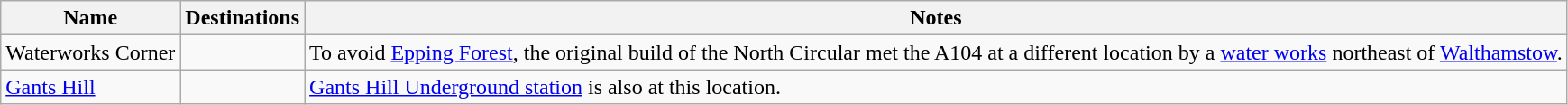<table class=wikitable>
<tr>
<th>Name</th>
<th>Destinations</th>
<th>Notes</th>
</tr>
<tr>
<td>Waterworks Corner</td>
<td></td>
<td>To avoid <a href='#'>Epping Forest</a>, the original build of the North Circular met the A104 at a different location by a <a href='#'>water works</a> northeast of <a href='#'>Walthamstow</a>.</td>
</tr>
<tr>
<td><a href='#'>Gants Hill</a></td>
<td></td>
<td><a href='#'>Gants Hill Underground station</a> is also at this location.</td>
</tr>
</table>
